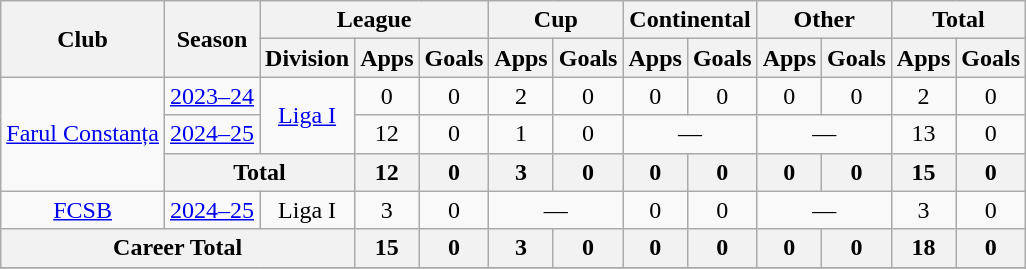<table class="wikitable" style="text-align: center">
<tr>
<th rowspan="2">Club</th>
<th rowspan="2">Season</th>
<th colspan="3">League</th>
<th colspan="2">Cup</th>
<th colspan="2">Continental</th>
<th colspan="2">Other</th>
<th colspan="2">Total</th>
</tr>
<tr>
<th>Division</th>
<th>Apps</th>
<th>Goals</th>
<th>Apps</th>
<th>Goals</th>
<th>Apps</th>
<th>Goals</th>
<th>Apps</th>
<th>Goals</th>
<th>Apps</th>
<th>Goals</th>
</tr>
<tr>
<td rowspan="3"><a href='#'>Farul Constanța</a></td>
<td><a href='#'>2023–24</a></td>
<td rowspan="2"><a href='#'>Liga I</a></td>
<td>0</td>
<td>0</td>
<td>2</td>
<td>0</td>
<td>0</td>
<td>0</td>
<td>0</td>
<td>0</td>
<td>2</td>
<td>0</td>
</tr>
<tr>
<td><a href='#'>2024–25</a></td>
<td>12</td>
<td>0</td>
<td>1</td>
<td>0</td>
<td colspan="2">—</td>
<td colspan="2">—</td>
<td>13</td>
<td>0</td>
</tr>
<tr>
<th colspan="2">Total</th>
<th>12</th>
<th>0</th>
<th>3</th>
<th>0</th>
<th>0</th>
<th>0</th>
<th>0</th>
<th>0</th>
<th>15</th>
<th>0</th>
</tr>
<tr>
<td rowspan="1"><a href='#'>FCSB</a></td>
<td><a href='#'>2024–25</a></td>
<td rowspan="1">Liga I</td>
<td>3</td>
<td>0</td>
<td colspan="2">—</td>
<td>0</td>
<td>0</td>
<td colspan="2">—</td>
<td>3</td>
<td>0</td>
</tr>
<tr>
<th colspan="3">Career Total</th>
<th>15</th>
<th>0</th>
<th>3</th>
<th>0</th>
<th>0</th>
<th>0</th>
<th>0</th>
<th>0</th>
<th>18</th>
<th>0</th>
</tr>
<tr>
</tr>
</table>
